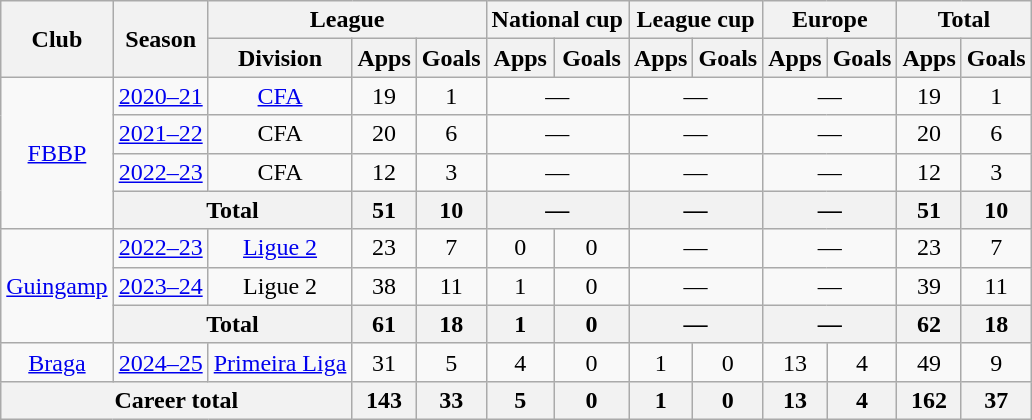<table class="wikitable" style="text-align:center">
<tr>
<th rowspan="2">Club</th>
<th rowspan="2">Season</th>
<th colspan="3">League</th>
<th colspan="2">National cup</th>
<th colspan="2">League cup</th>
<th colspan="2">Europe</th>
<th colspan="2">Total</th>
</tr>
<tr>
<th>Division</th>
<th>Apps</th>
<th>Goals</th>
<th>Apps</th>
<th>Goals</th>
<th>Apps</th>
<th>Goals</th>
<th>Apps</th>
<th>Goals</th>
<th>Apps</th>
<th>Goals</th>
</tr>
<tr>
<td rowspan="4"><a href='#'>FBBP</a></td>
<td><a href='#'>2020–21</a></td>
<td><a href='#'>CFA</a></td>
<td>19</td>
<td>1</td>
<td colspan="2">—</td>
<td colspan="2">—</td>
<td colspan="2">—</td>
<td>19</td>
<td>1</td>
</tr>
<tr>
<td><a href='#'>2021–22</a></td>
<td>CFA</td>
<td>20</td>
<td>6</td>
<td colspan="2">—</td>
<td colspan="2">—</td>
<td colspan="2">—</td>
<td>20</td>
<td>6</td>
</tr>
<tr>
<td><a href='#'>2022–23</a></td>
<td>CFA</td>
<td>12</td>
<td>3</td>
<td colspan="2">—</td>
<td colspan="2">—</td>
<td colspan="2">—</td>
<td>12</td>
<td>3</td>
</tr>
<tr>
<th colspan="2">Total</th>
<th>51</th>
<th>10</th>
<th colspan="2">—</th>
<th colspan="2">—</th>
<th colspan="2">—</th>
<th>51</th>
<th>10</th>
</tr>
<tr>
<td rowspan="3"><a href='#'>Guingamp</a></td>
<td><a href='#'>2022–23</a></td>
<td><a href='#'>Ligue 2</a></td>
<td>23</td>
<td>7</td>
<td>0</td>
<td>0</td>
<td colspan="2">—</td>
<td colspan="2">—</td>
<td>23</td>
<td>7</td>
</tr>
<tr>
<td><a href='#'>2023–24</a></td>
<td>Ligue 2</td>
<td>38</td>
<td>11</td>
<td>1</td>
<td>0</td>
<td colspan="2">—</td>
<td colspan="2">—</td>
<td>39</td>
<td>11</td>
</tr>
<tr>
<th colspan="2">Total</th>
<th>61</th>
<th>18</th>
<th>1</th>
<th>0</th>
<th colspan="2">—</th>
<th colspan="2">—</th>
<th>62</th>
<th>18</th>
</tr>
<tr>
<td><a href='#'>Braga</a></td>
<td><a href='#'>2024–25</a></td>
<td><a href='#'>Primeira Liga</a></td>
<td>31</td>
<td>5</td>
<td>4</td>
<td>0</td>
<td>1</td>
<td>0</td>
<td>13</td>
<td>4</td>
<td>49</td>
<td>9</td>
</tr>
<tr>
<th colspan="3">Career total</th>
<th>143</th>
<th>33</th>
<th>5</th>
<th>0</th>
<th>1</th>
<th>0</th>
<th>13</th>
<th>4</th>
<th>162</th>
<th>37</th>
</tr>
</table>
